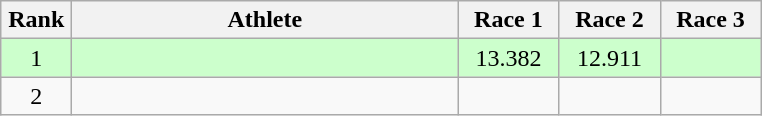<table class=wikitable style="text-align:center">
<tr>
<th width=40>Rank</th>
<th width=250>Athlete</th>
<th width=60>Race 1</th>
<th width=60>Race 2</th>
<th width=60>Race 3</th>
</tr>
<tr bgcolor=ccffcc>
<td>1</td>
<td align=left></td>
<td>13.382</td>
<td>12.911</td>
<td></td>
</tr>
<tr>
<td>2</td>
<td align=left></td>
<td></td>
<td></td>
<td></td>
</tr>
</table>
